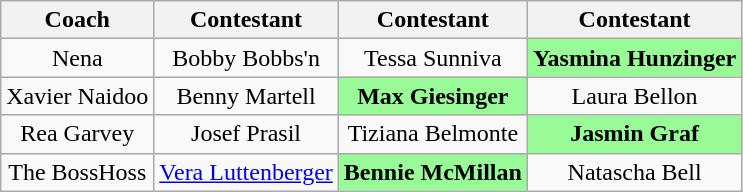<table class="wikitable sortable" style="text-align: center; width: auto;">
<tr class="hintergrundfarbe5">
<th>Coach</th>
<th>Contestant</th>
<th>Contestant</th>
<th>Contestant</th>
</tr>
<tr>
<td>Nena</td>
<td>Bobby Bobbs'n</td>
<td>Tessa Sunniva</td>
<th style="background:palegreen">Yasmina Hunzinger</th>
</tr>
<tr>
<td>Xavier Naidoo</td>
<td>Benny Martell</td>
<th style="background:palegreen">Max Giesinger</th>
<td>Laura Bellon</td>
</tr>
<tr>
<td>Rea Garvey</td>
<td>Josef Prasil</td>
<td>Tiziana Belmonte</td>
<th style="background:palegreen">Jasmin Graf</th>
</tr>
<tr>
<td>The BossHoss</td>
<td><a href='#'>Vera Luttenberger</a></td>
<th style="background:palegreen">Bennie McMillan</th>
<td>Natascha Bell</td>
</tr>
</table>
